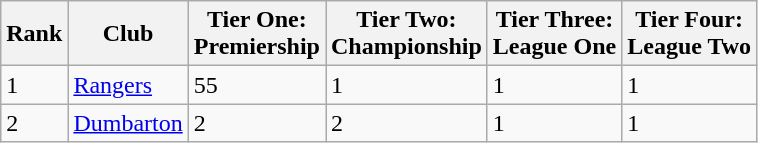<table class="wikitable">
<tr>
<th>Rank</th>
<th>Club</th>
<th>Tier One:<br>Premiership</th>
<th>Tier Two:<br>Championship</th>
<th>Tier Three:<br>League One</th>
<th>Tier Four:<br>League Two</th>
</tr>
<tr>
<td>1</td>
<td><a href='#'>Rangers</a></td>
<td>55</td>
<td>1</td>
<td>1</td>
<td>1</td>
</tr>
<tr>
<td>2</td>
<td><a href='#'>Dumbarton</a></td>
<td>2</td>
<td>2</td>
<td>1</td>
<td>1</td>
</tr>
</table>
